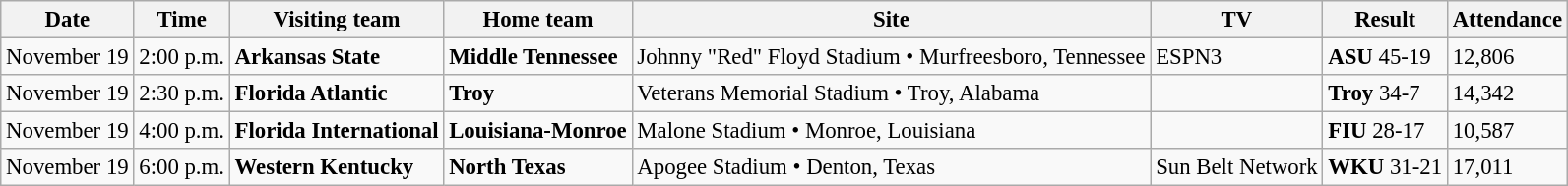<table class="wikitable" style="font-size:95%;">
<tr>
<th>Date</th>
<th>Time</th>
<th>Visiting team</th>
<th>Home team</th>
<th>Site</th>
<th>TV</th>
<th>Result</th>
<th>Attendance</th>
</tr>
<tr>
<td>November 19</td>
<td>2:00 p.m.</td>
<td><strong>Arkansas State</strong></td>
<td><strong>Middle Tennessee</strong></td>
<td>Johnny "Red" Floyd Stadium • Murfreesboro, Tennessee</td>
<td>ESPN3</td>
<td><strong>ASU</strong> 45-19</td>
<td>12,806</td>
</tr>
<tr>
<td>November 19</td>
<td>2:30 p.m.</td>
<td><strong>Florida Atlantic</strong></td>
<td><strong>Troy</strong></td>
<td>Veterans Memorial Stadium • Troy, Alabama</td>
<td></td>
<td><strong>Troy</strong> 34-7</td>
<td>14,342</td>
</tr>
<tr>
<td>November 19</td>
<td>4:00 p.m.</td>
<td><strong>Florida International</strong></td>
<td><strong>Louisiana-Monroe</strong></td>
<td>Malone Stadium • Monroe, Louisiana</td>
<td></td>
<td><strong>FIU</strong> 28-17</td>
<td>10,587</td>
</tr>
<tr>
<td>November 19</td>
<td>6:00 p.m.</td>
<td><strong>Western Kentucky</strong></td>
<td><strong>North Texas</strong></td>
<td>Apogee Stadium • Denton, Texas</td>
<td>Sun Belt Network</td>
<td><strong>WKU</strong> 31-21</td>
<td>17,011</td>
</tr>
</table>
